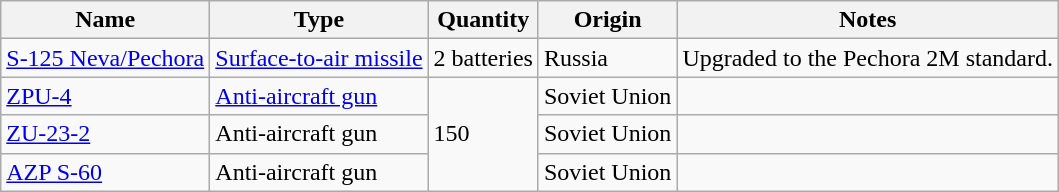<table class="wikitable">
<tr>
<th>Name</th>
<th>Type</th>
<th>Quantity</th>
<th>Origin</th>
<th>Notes</th>
</tr>
<tr>
<td><a href='#'>S-125 Neva/Pechora</a></td>
<td><a href='#'>Surface-to-air missile</a></td>
<td>2 batteries</td>
<td>Russia</td>
<td>Upgraded to the Pechora 2M standard.</td>
</tr>
<tr>
<td><a href='#'>ZPU-4</a></td>
<td><a href='#'>Anti-aircraft gun</a></td>
<td rowspan="3">150</td>
<td>Soviet Union</td>
<td></td>
</tr>
<tr>
<td><a href='#'>ZU-23-2</a></td>
<td>Anti-aircraft gun</td>
<td>Soviet Union</td>
<td></td>
</tr>
<tr>
<td><a href='#'>AZP S-60</a></td>
<td>Anti-aircraft gun</td>
<td>Soviet Union</td>
<td></td>
</tr>
</table>
